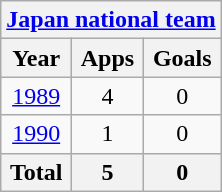<table class="wikitable" style="text-align:center">
<tr>
<th colspan=3><a href='#'>Japan national team</a></th>
</tr>
<tr>
<th>Year</th>
<th>Apps</th>
<th>Goals</th>
</tr>
<tr>
<td><a href='#'>1989</a></td>
<td>4</td>
<td>0</td>
</tr>
<tr>
<td><a href='#'>1990</a></td>
<td>1</td>
<td>0</td>
</tr>
<tr>
<th>Total</th>
<th>5</th>
<th>0</th>
</tr>
</table>
